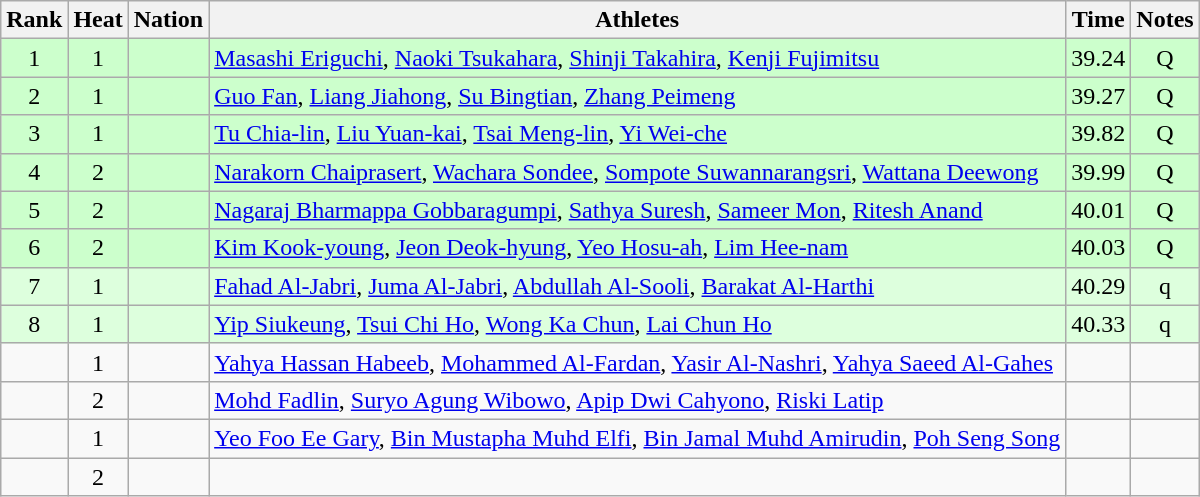<table class="wikitable sortable" style="text-align:center">
<tr>
<th>Rank</th>
<th>Heat</th>
<th>Nation</th>
<th>Athletes</th>
<th>Time</th>
<th>Notes</th>
</tr>
<tr bgcolor=ccffcc>
<td>1</td>
<td>1</td>
<td align=left></td>
<td align=left><a href='#'>Masashi Eriguchi</a>, <a href='#'>Naoki Tsukahara</a>, <a href='#'>Shinji Takahira</a>, <a href='#'>Kenji Fujimitsu</a></td>
<td>39.24</td>
<td>Q</td>
</tr>
<tr bgcolor=ccffcc>
<td>2</td>
<td>1</td>
<td align=left></td>
<td align=left><a href='#'>Guo Fan</a>, <a href='#'>Liang Jiahong</a>, <a href='#'>Su Bingtian</a>, <a href='#'>Zhang Peimeng</a></td>
<td>39.27</td>
<td>Q</td>
</tr>
<tr bgcolor=ccffcc>
<td>3</td>
<td>1</td>
<td align=left></td>
<td align=left><a href='#'>Tu Chia-lin</a>, <a href='#'>Liu Yuan-kai</a>, <a href='#'>Tsai Meng-lin</a>, <a href='#'>Yi Wei-che</a></td>
<td>39.82</td>
<td>Q</td>
</tr>
<tr bgcolor=ccffcc>
<td>4</td>
<td>2</td>
<td align=left></td>
<td align=left><a href='#'>Narakorn Chaiprasert</a>, <a href='#'>Wachara Sondee</a>, <a href='#'>Sompote Suwannarangsri</a>, <a href='#'>Wattana Deewong</a></td>
<td>39.99</td>
<td>Q</td>
</tr>
<tr bgcolor=ccffcc>
<td>5</td>
<td>2</td>
<td align=left></td>
<td align=left><a href='#'>Nagaraj Bharmappa Gobbaragumpi</a>, <a href='#'>Sathya Suresh</a>, <a href='#'>Sameer Mon</a>, <a href='#'>Ritesh Anand</a></td>
<td>40.01</td>
<td>Q</td>
</tr>
<tr bgcolor=ccffcc>
<td>6</td>
<td>2</td>
<td align=left></td>
<td align=left><a href='#'>Kim Kook-young</a>, <a href='#'>Jeon Deok-hyung</a>, <a href='#'>Yeo Hosu-ah</a>, <a href='#'>Lim Hee-nam</a></td>
<td>40.03</td>
<td>Q</td>
</tr>
<tr bgcolor=ddffdd>
<td>7</td>
<td>1</td>
<td align=left></td>
<td align=left><a href='#'>Fahad Al-Jabri</a>, <a href='#'>Juma Al-Jabri</a>, <a href='#'>Abdullah Al-Sooli</a>, <a href='#'>Barakat Al-Harthi</a></td>
<td>40.29</td>
<td>q</td>
</tr>
<tr bgcolor=ddffdd>
<td>8</td>
<td>1</td>
<td align=left></td>
<td align=left><a href='#'>Yip Siukeung</a>, <a href='#'>Tsui Chi Ho</a>, <a href='#'>Wong Ka Chun</a>, <a href='#'>Lai Chun Ho</a></td>
<td>40.33</td>
<td>q</td>
</tr>
<tr>
<td></td>
<td>1</td>
<td align=left></td>
<td align=left><a href='#'>Yahya Hassan Habeeb</a>, <a href='#'>Mohammed Al-Fardan</a>, <a href='#'>Yasir Al-Nashri</a>, <a href='#'>Yahya Saeed Al-Gahes</a></td>
<td></td>
<td></td>
</tr>
<tr>
<td></td>
<td>2</td>
<td align=left></td>
<td align=left><a href='#'>Mohd Fadlin</a>, <a href='#'>Suryo Agung Wibowo</a>, <a href='#'>Apip Dwi Cahyono</a>, <a href='#'>Riski Latip</a></td>
<td></td>
<td></td>
</tr>
<tr>
<td></td>
<td>1</td>
<td align=left></td>
<td align=left><a href='#'>Yeo Foo Ee Gary</a>, <a href='#'>Bin Mustapha Muhd Elfi</a>, <a href='#'>Bin Jamal Muhd Amirudin</a>, <a href='#'>Poh Seng Song</a></td>
<td></td>
<td></td>
</tr>
<tr>
<td></td>
<td>2</td>
<td align=left></td>
<td align=left></td>
<td></td>
<td></td>
</tr>
</table>
